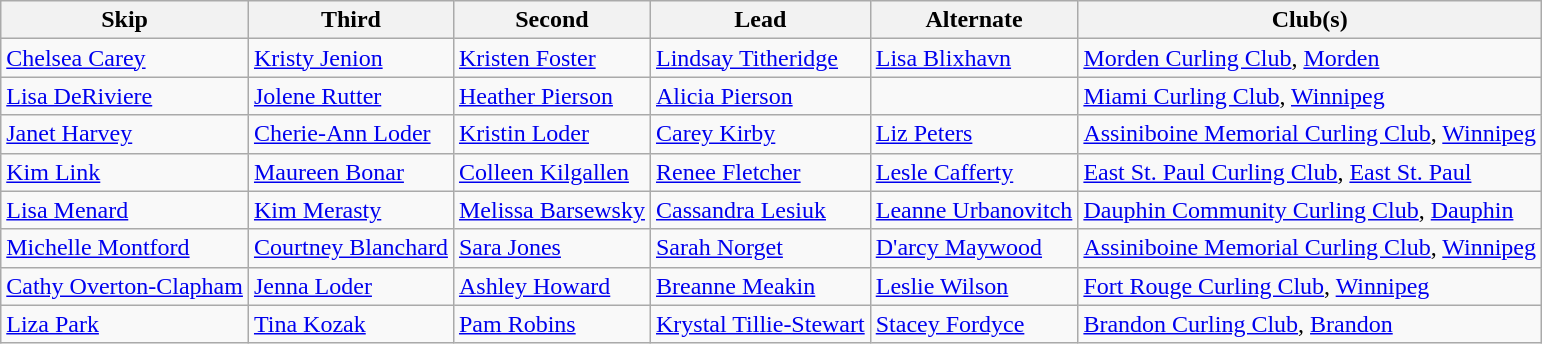<table class="wikitable" border="1">
<tr>
<th scope="col">Skip</th>
<th scope="col">Third</th>
<th scope="col">Second</th>
<th scope="col">Lead</th>
<th scope="col">Alternate</th>
<th scope="col">Club(s)</th>
</tr>
<tr>
<td><a href='#'>Chelsea Carey</a></td>
<td><a href='#'>Kristy Jenion</a></td>
<td><a href='#'>Kristen Foster</a></td>
<td><a href='#'>Lindsay Titheridge</a></td>
<td><a href='#'>Lisa Blixhavn</a></td>
<td><a href='#'>Morden Curling Club</a>, <a href='#'>Morden</a></td>
</tr>
<tr>
<td><a href='#'>Lisa DeRiviere</a></td>
<td><a href='#'>Jolene Rutter</a></td>
<td><a href='#'>Heather Pierson</a></td>
<td><a href='#'>Alicia Pierson</a></td>
<td></td>
<td><a href='#'>Miami Curling Club</a>, <a href='#'>Winnipeg</a></td>
</tr>
<tr>
<td><a href='#'>Janet Harvey</a></td>
<td><a href='#'>Cherie-Ann Loder</a></td>
<td><a href='#'>Kristin Loder</a></td>
<td><a href='#'>Carey Kirby</a></td>
<td><a href='#'>Liz Peters</a></td>
<td><a href='#'>Assiniboine Memorial Curling Club</a>, <a href='#'>Winnipeg</a></td>
</tr>
<tr>
<td><a href='#'>Kim Link</a></td>
<td><a href='#'>Maureen Bonar</a></td>
<td><a href='#'>Colleen Kilgallen</a></td>
<td><a href='#'>Renee Fletcher</a></td>
<td><a href='#'>Lesle Cafferty</a></td>
<td><a href='#'>East St. Paul Curling Club</a>, <a href='#'>East St. Paul</a></td>
</tr>
<tr>
<td><a href='#'>Lisa Menard</a></td>
<td><a href='#'>Kim Merasty</a></td>
<td><a href='#'>Melissa Barsewsky</a></td>
<td><a href='#'>Cassandra Lesiuk</a></td>
<td><a href='#'>Leanne Urbanovitch</a></td>
<td><a href='#'>Dauphin Community Curling Club</a>, <a href='#'>Dauphin</a></td>
</tr>
<tr>
<td><a href='#'>Michelle Montford</a></td>
<td><a href='#'>Courtney Blanchard</a></td>
<td><a href='#'>Sara Jones</a></td>
<td><a href='#'>Sarah Norget</a></td>
<td><a href='#'>D'arcy Maywood</a></td>
<td><a href='#'>Assiniboine Memorial Curling Club</a>, <a href='#'>Winnipeg</a></td>
</tr>
<tr>
<td><a href='#'>Cathy Overton-Clapham</a></td>
<td><a href='#'>Jenna Loder</a></td>
<td><a href='#'>Ashley Howard</a></td>
<td><a href='#'>Breanne Meakin</a></td>
<td><a href='#'>Leslie Wilson</a></td>
<td><a href='#'>Fort Rouge Curling Club</a>, <a href='#'>Winnipeg</a></td>
</tr>
<tr>
<td><a href='#'>Liza Park</a></td>
<td><a href='#'>Tina Kozak</a></td>
<td><a href='#'>Pam Robins</a></td>
<td><a href='#'>Krystal Tillie-Stewart</a></td>
<td><a href='#'>Stacey Fordyce</a></td>
<td><a href='#'>Brandon Curling Club</a>, <a href='#'>Brandon</a></td>
</tr>
</table>
